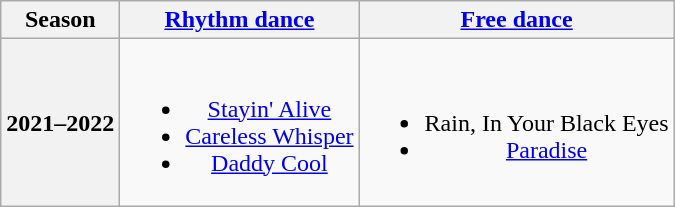<table class=wikitable style=text-align:center>
<tr>
<th>Season</th>
<th><a href='#'>Rhythm dance</a></th>
<th><a href='#'>Free dance</a></th>
</tr>
<tr>
<th>2021–2022 <br> </th>
<td><br><ul><li><a href='#'>Stayin' Alive</a> <br> </li><li><a href='#'>Careless Whisper</a> <br> </li><li><a href='#'>Daddy Cool</a> <br> </li></ul></td>
<td><br><ul><li>Rain, In Your Black Eyes <br> </li><li><a href='#'>Paradise</a> <br> </li></ul></td>
</tr>
</table>
